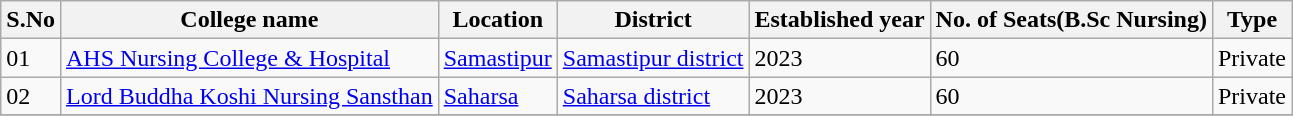<table class="wikitable sortable">
<tr>
<th>S.No</th>
<th>College name</th>
<th>Location</th>
<th>District</th>
<th>Established year</th>
<th>No. of Seats(B.Sc Nursing)</th>
<th>Type</th>
</tr>
<tr>
<td>01</td>
<td><a href='#'>AHS Nursing College & Hospital</a></td>
<td><a href='#'>Samastipur</a></td>
<td><a href='#'>Samastipur district</a></td>
<td>2023</td>
<td>60</td>
<td>Private</td>
</tr>
<tr>
<td>02</td>
<td><a href='#'>Lord Buddha Koshi Nursing Sansthan</a></td>
<td><a href='#'>Saharsa</a></td>
<td><a href='#'>Saharsa district</a></td>
<td>2023</td>
<td>60</td>
<td>Private</td>
</tr>
<tr>
</tr>
</table>
